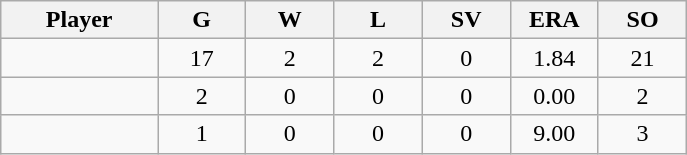<table class="wikitable sortable">
<tr>
<th bgcolor="#DDDDFF" width="16%">Player</th>
<th bgcolor="#DDDDFF" width="9%">G</th>
<th bgcolor="#DDDDFF" width="9%">W</th>
<th bgcolor="#DDDDFF" width="9%">L</th>
<th bgcolor="#DDDDFF" width="9%">SV</th>
<th bgcolor="#DDDDFF" width="9%">ERA</th>
<th bgcolor="#DDDDFF" width="9%">SO</th>
</tr>
<tr align="center">
<td></td>
<td>17</td>
<td>2</td>
<td>2</td>
<td>0</td>
<td>1.84</td>
<td>21</td>
</tr>
<tr align="center">
<td></td>
<td>2</td>
<td>0</td>
<td>0</td>
<td>0</td>
<td>0.00</td>
<td>2</td>
</tr>
<tr align="center">
<td></td>
<td>1</td>
<td>0</td>
<td>0</td>
<td>0</td>
<td>9.00</td>
<td>3</td>
</tr>
</table>
